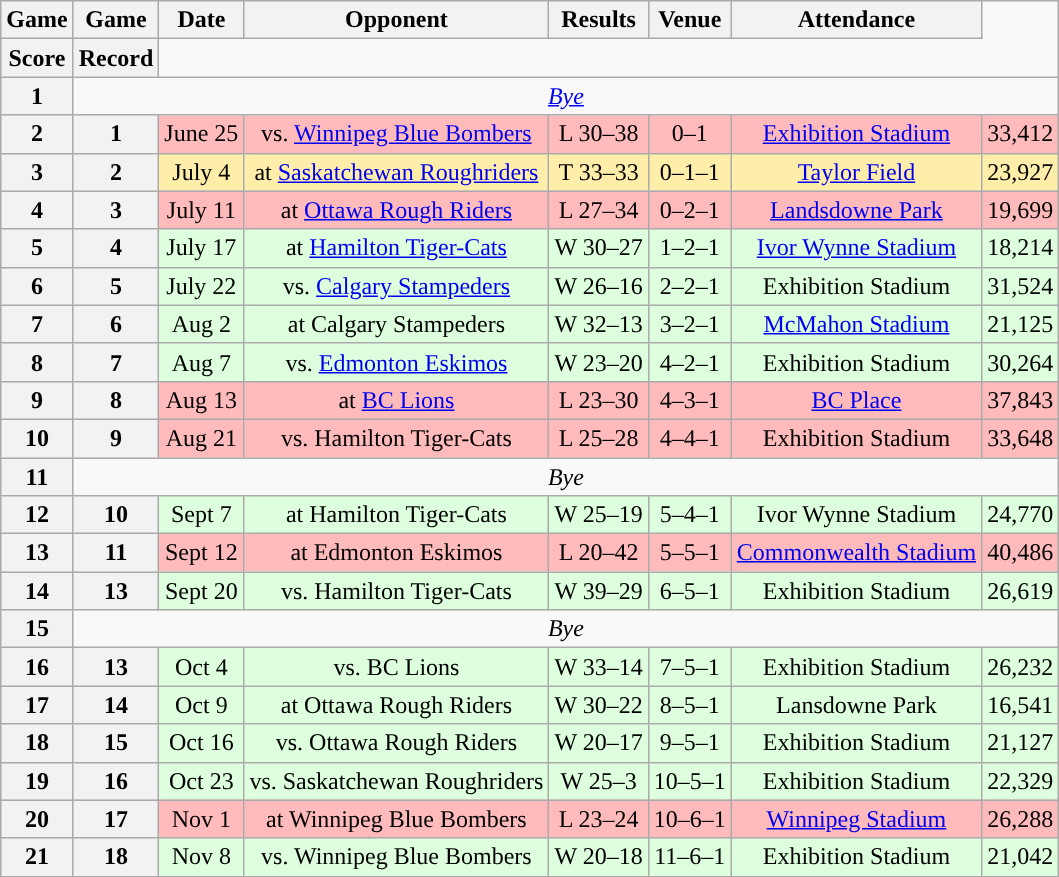<table class="wikitable" style="text-align:center">
<tr>
<th>Game</th>
<th>Game</th>
<th>Date</th>
<th>Opponent</th>
<th>Results</th>
<th>Venue</th>
<th>Attendance</th>
</tr>
<tr>
<th>Score</th>
<th>Record</th>
</tr>
<tr>
<th>1</th>
<td colspan=7><em><a href='#'>Bye</a></em></td>
</tr>
<tr style="background:#ffbbbb">
<th>2</th>
<th>1</th>
<td>June 25</td>
<td>vs. <a href='#'>Winnipeg Blue Bombers</a></td>
<td>L 30–38</td>
<td>0–1</td>
<td><a href='#'>Exhibition Stadium</a></td>
<td>33,412</td>
</tr>
<tr style="background:#ffeeaa">
<th>3</th>
<th>2</th>
<td>July 4</td>
<td>at <a href='#'>Saskatchewan Roughriders</a></td>
<td>T 33–33 </td>
<td>0–1–1</td>
<td><a href='#'>Taylor Field</a></td>
<td>23,927</td>
</tr>
<tr style="background:#ffbbbb">
<th>4</th>
<th>3</th>
<td>July 11</td>
<td>at <a href='#'>Ottawa Rough Riders</a></td>
<td>L 27–34</td>
<td>0–2–1</td>
<td><a href='#'>Landsdowne Park</a></td>
<td>19,699</td>
</tr>
<tr style="background:#ddffdd">
<th>5</th>
<th>4</th>
<td>July 17</td>
<td>at <a href='#'>Hamilton Tiger-Cats</a></td>
<td>W 30–27</td>
<td>1–2–1</td>
<td><a href='#'>Ivor Wynne Stadium</a></td>
<td>18,214</td>
</tr>
<tr style="background:#ddffdd">
<th>6</th>
<th>5</th>
<td>July 22</td>
<td>vs. <a href='#'>Calgary Stampeders</a></td>
<td>W 26–16</td>
<td>2–2–1</td>
<td>Exhibition Stadium</td>
<td>31,524</td>
</tr>
<tr style="background:#ddffdd">
<th>7</th>
<th>6</th>
<td>Aug 2</td>
<td>at Calgary Stampeders</td>
<td>W 32–13</td>
<td>3–2–1</td>
<td><a href='#'>McMahon Stadium</a></td>
<td>21,125</td>
</tr>
<tr style="background:#ddffdd">
<th>8</th>
<th>7</th>
<td>Aug 7</td>
<td>vs. <a href='#'>Edmonton Eskimos</a></td>
<td>W 23–20</td>
<td>4–2–1</td>
<td>Exhibition Stadium</td>
<td>30,264</td>
</tr>
<tr style="background:#ffbbbb">
<th>9</th>
<th>8</th>
<td>Aug 13</td>
<td>at <a href='#'>BC Lions</a></td>
<td>L 23–30</td>
<td>4–3–1</td>
<td><a href='#'>BC Place</a></td>
<td>37,843</td>
</tr>
<tr style="background:#ffbbbb">
<th>10</th>
<th>9</th>
<td>Aug 21</td>
<td>vs. Hamilton Tiger-Cats</td>
<td>L 25–28</td>
<td>4–4–1</td>
<td>Exhibition Stadium</td>
<td>33,648</td>
</tr>
<tr>
<th>11</th>
<td colspan=7><em>Bye</em></td>
</tr>
<tr style="background:#ddffdd">
<th>12</th>
<th>10</th>
<td>Sept 7</td>
<td>at Hamilton Tiger-Cats</td>
<td>W 25–19</td>
<td>5–4–1</td>
<td>Ivor Wynne Stadium</td>
<td>24,770</td>
</tr>
<tr style="background:#ffbbbb">
<th>13</th>
<th>11</th>
<td>Sept 12</td>
<td>at Edmonton Eskimos</td>
<td>L 20–42</td>
<td>5–5–1</td>
<td><a href='#'>Commonwealth Stadium</a></td>
<td>40,486</td>
</tr>
<tr style="background:#ddffdd">
<th>14</th>
<th>13</th>
<td>Sept 20</td>
<td>vs. Hamilton Tiger-Cats</td>
<td>W 39–29</td>
<td>6–5–1</td>
<td>Exhibition Stadium</td>
<td>26,619</td>
</tr>
<tr>
<th>15</th>
<td colspan=7><em>Bye</em></td>
</tr>
<tr style="background:#ddffdd">
<th>16</th>
<th>13</th>
<td>Oct 4</td>
<td>vs. BC Lions</td>
<td>W 33–14</td>
<td>7–5–1</td>
<td>Exhibition Stadium</td>
<td>26,232</td>
</tr>
<tr style="background:#ddffdd">
<th>17</th>
<th>14</th>
<td>Oct 9</td>
<td>at Ottawa Rough Riders</td>
<td>W 30–22</td>
<td>8–5–1</td>
<td>Lansdowne Park</td>
<td>16,541</td>
</tr>
<tr style="background:#ddffdd">
<th>18</th>
<th>15</th>
<td>Oct 16</td>
<td>vs. Ottawa Rough Riders</td>
<td>W 20–17</td>
<td>9–5–1</td>
<td>Exhibition Stadium</td>
<td>21,127</td>
</tr>
<tr style="background:#ddffdd">
<th>19</th>
<th>16</th>
<td>Oct 23</td>
<td>vs. Saskatchewan Roughriders</td>
<td>W 25–3</td>
<td>10–5–1</td>
<td>Exhibition Stadium</td>
<td>22,329</td>
</tr>
<tr style="background:#ffbbbb">
<th>20</th>
<th>17</th>
<td>Nov 1</td>
<td>at Winnipeg Blue Bombers</td>
<td>L 23–24</td>
<td>10–6–1</td>
<td><a href='#'>Winnipeg Stadium</a></td>
<td>26,288</td>
</tr>
<tr style="background:#ddffdd">
<th>21</th>
<th>18</th>
<td>Nov 8</td>
<td>vs. Winnipeg Blue Bombers</td>
<td>W 20–18</td>
<td>11–6–1</td>
<td>Exhibition Stadium</td>
<td>21,042</td>
</tr>
</table>
